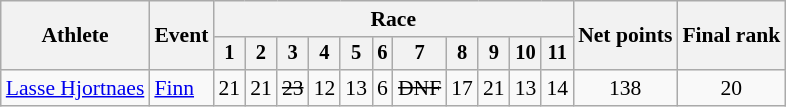<table class="wikitable" style="font-size:90%">
<tr>
<th rowspan="2">Athlete</th>
<th rowspan="2">Event</th>
<th colspan=11>Race</th>
<th rowspan=2>Net points</th>
<th rowspan=2>Final rank</th>
</tr>
<tr style="font-size:95%">
<th>1</th>
<th>2</th>
<th>3</th>
<th>4</th>
<th>5</th>
<th>6</th>
<th>7</th>
<th>8</th>
<th>9</th>
<th>10</th>
<th>11</th>
</tr>
<tr align=center>
<td align=left><a href='#'>Lasse Hjortnaes</a></td>
<td align=left><a href='#'>Finn</a></td>
<td>21</td>
<td>21</td>
<td><s>23</s></td>
<td>12</td>
<td>13</td>
<td>6</td>
<td><s>DNF</s></td>
<td>17</td>
<td>21</td>
<td>13</td>
<td>14</td>
<td>138</td>
<td>20</td>
</tr>
</table>
